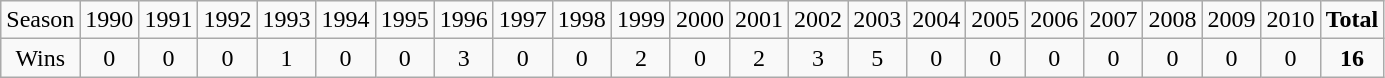<table class="wikitable sortable">
<tr>
<td>Season</td>
<td>1990</td>
<td>1991</td>
<td>1992</td>
<td>1993</td>
<td>1994</td>
<td>1995</td>
<td>1996</td>
<td>1997</td>
<td>1998</td>
<td>1999</td>
<td>2000</td>
<td>2001</td>
<td>2002</td>
<td>2003</td>
<td>2004</td>
<td>2005</td>
<td>2006</td>
<td>2007</td>
<td>2008</td>
<td>2009</td>
<td>2010</td>
<td><strong>Total</strong></td>
</tr>
<tr align=center>
<td>Wins</td>
<td>0</td>
<td>0</td>
<td>0</td>
<td>1</td>
<td>0</td>
<td>0</td>
<td>3</td>
<td>0</td>
<td>0</td>
<td>2</td>
<td>0</td>
<td>2</td>
<td>3</td>
<td>5</td>
<td>0</td>
<td>0</td>
<td>0</td>
<td>0</td>
<td>0</td>
<td>0</td>
<td>0</td>
<td><strong>16</strong></td>
</tr>
</table>
